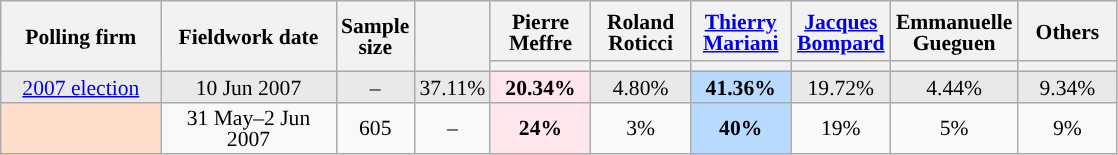<table class="wikitable sortable" style="text-align:center;font-size:90%;line-height:14px;">
<tr style="height:40px;">
<th style="width:100px;" rowspan="2">Polling firm</th>
<th style="width:110px;" rowspan="2">Fieldwork date</th>
<th style="width:35px;" rowspan="2">Sample<br>size</th>
<th style="width:30px;" rowspan="2"></th>
<th class="unsortable" style="width:60px;">Pierre Meffre<br></th>
<th class="unsortable" style="width:60px;">Roland Roticci<br></th>
<th class="unsortable" style="width:60px;"><a href='#'>Thierry Mariani</a><br></th>
<th class="unsortable" style="width:60px;"><a href='#'>Jacques Bompard</a><br></th>
<th class="unsortable" style="width:60px;">Emmanuelle Gueguen<br></th>
<th class="unsortable" style="width:60px;">Others</th>
</tr>
<tr>
<th style="background:"></th>
<th style="background:"></th>
<th style="background:"></th>
<th style="background:"></th>
<th style="background:"></th>
<th style="background:"></th>
</tr>
<tr style="background:#E9E9E9;">
<td><a href='#'>2007 election</a></td>
<td data-sort-value="2007-06-10">10 Jun 2007</td>
<td>–</td>
<td>37.11%</td>
<td style="background:#FFE6EC;"><strong>20.34%</strong></td>
<td>4.80%</td>
<td style="background:#B9DAFF;"><strong>41.36%</strong></td>
<td>19.72%</td>
<td>4.44%</td>
<td>9.34%</td>
</tr>
<tr>
<td style="background:#FFDFCC;"></td>
<td data-sort-value="2007-06-02">31 May–2 Jun 2007</td>
<td>605</td>
<td>–</td>
<td style="background:#FFE6EC;"><strong>24%</strong></td>
<td>3%</td>
<td style="background:#B9DAFF;"><strong>40%</strong></td>
<td>19%</td>
<td>5%</td>
<td>9%</td>
</tr>
</table>
